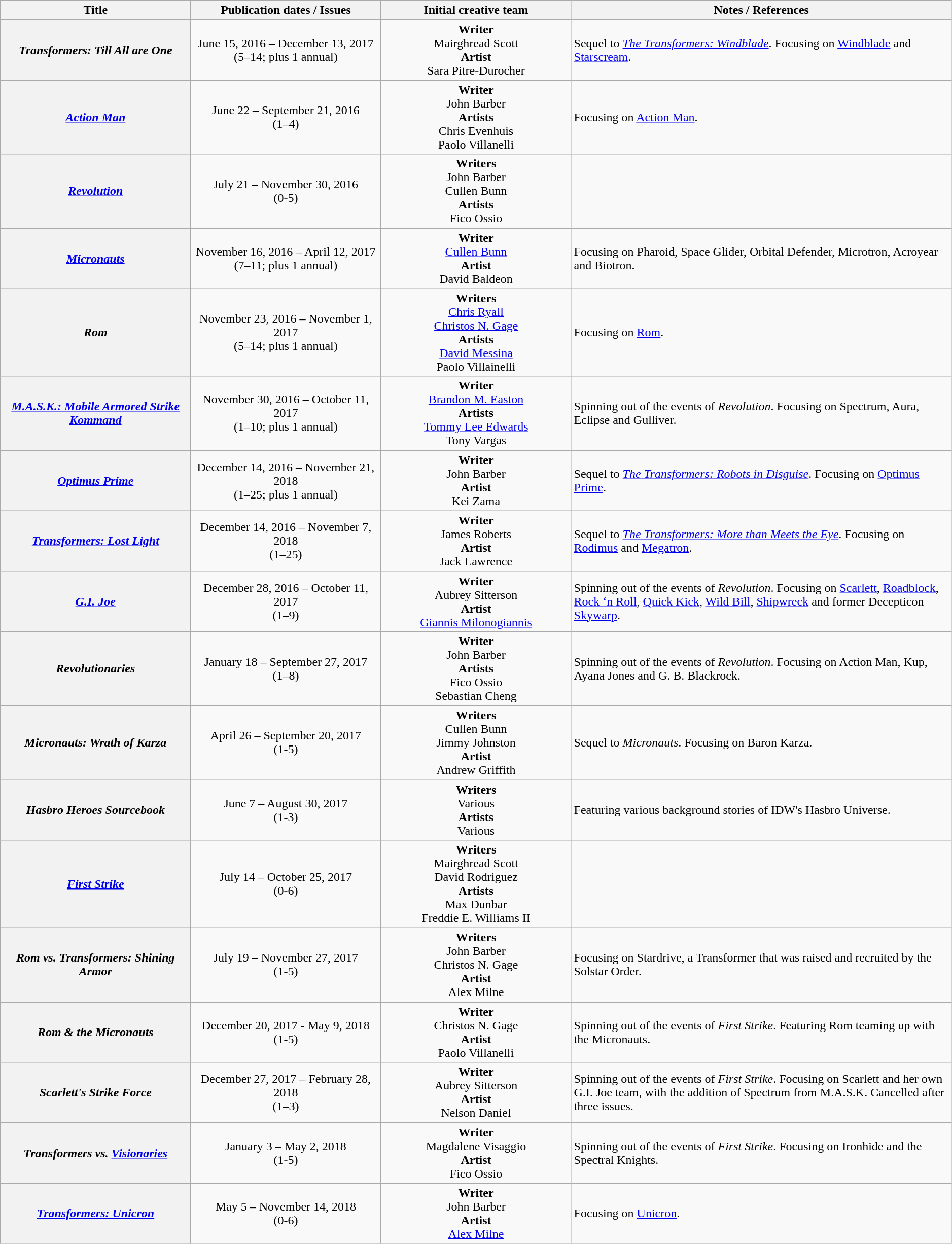<table class="wikitable sortable" style="text-align:center; font-weight:normal;" width=99%>
<tr>
<th scope="col" width="15%" align="center" class=unsortable>Title</th>
<th scope="col" width="15%" align="center" class=unsortable>Publication dates / Issues</th>
<th scope="col" width="15%" align="center" class=unsortable>Initial creative team</th>
<th scope="col" width="30%" align="center" class=unsortable>Notes / References</th>
</tr>
<tr>
<th scope="row"><em>Transformers: Till All are One</em></th>
<td>June 15, 2016 – December 13, 2017<br>(5–14; plus 1 annual)</td>
<td><strong>Writer</strong><br>Mairghread Scott<br><strong>Artist</strong><br>Sara Pitre-Durocher</td>
<td align="left">Sequel to <em><a href='#'>The Transformers: Windblade</a></em>. Focusing on <a href='#'>Windblade</a> and <a href='#'>Starscream</a>.</td>
</tr>
<tr>
<th scope="row"><em><a href='#'>Action Man</a></em></th>
<td>June 22 – September 21, 2016 <br>(1–4)</td>
<td><strong>Writer</strong><br>John Barber<br><strong>Artists</strong><br>Chris Evenhuis<br>Paolo Villanelli</td>
<td align="left">Focusing on <a href='#'>Action Man</a>.</td>
</tr>
<tr>
<th scope="row"><em><a href='#'>Revolution</a></em></th>
<td>July 21 – November 30, 2016<br>(0-5)</td>
<td><strong>Writers</strong><br>John Barber<br>Cullen Bunn<br><strong>Artists</strong><br>Fico Ossio</td>
<td align="left"></td>
</tr>
<tr>
<th scope="row"><em><a href='#'>Micronauts</a></em></th>
<td>November 16, 2016 – April 12, 2017<br>(7–11; plus 1 annual)</td>
<td><strong>Writer</strong><br><a href='#'>Cullen Bunn</a><br><strong>Artist</strong><br>David Baldeon</td>
<td align="left">Focusing on Pharoid, Space Glider, Orbital Defender, Microtron, Acroyear and Biotron.</td>
</tr>
<tr>
<th scope="row"><em>Rom</em></th>
<td>November 23, 2016 – November 1, 2017<br>(5–14; plus 1 annual)</td>
<td><strong>Writers</strong><br><a href='#'>Chris Ryall</a><br><a href='#'>Christos N. Gage</a><br><strong>Artists</strong><br><a href='#'>David Messina</a><br>Paolo Villainelli</td>
<td align="left">Focusing on <a href='#'>Rom</a>.</td>
</tr>
<tr>
<th scope="row"><em><a href='#'>M.A.S.K.: Mobile Armored Strike Kommand</a></em></th>
<td>November 30, 2016 – October 11, 2017<br>(1–10; plus 1 annual)</td>
<td><strong>Writer</strong><br><a href='#'>Brandon M. Easton</a><br><strong>Artists</strong><br><a href='#'>Tommy Lee Edwards</a><br>Tony Vargas</td>
<td align="left">Spinning out of the events of <em>Revolution</em>. Focusing on Spectrum, Aura, Eclipse and Gulliver.</td>
</tr>
<tr>
<th scope="row"><em><a href='#'>Optimus Prime</a></em></th>
<td>December 14, 2016 – November 21, 2018<br>(1–25; plus 1 annual)</td>
<td><strong>Writer</strong><br>John Barber<br><strong>Artist</strong><br>Kei Zama</td>
<td align="left">Sequel to <em><a href='#'>The Transformers: Robots in Disguise</a></em>. Focusing on <a href='#'>Optimus Prime</a>.</td>
</tr>
<tr>
<th scope="row"><em><a href='#'>Transformers: Lost Light</a></em></th>
<td>December 14, 2016 – November 7, 2018<br>(1–25)</td>
<td><strong>Writer</strong><br>James Roberts<br><strong>Artist</strong><br>Jack Lawrence</td>
<td align="left">Sequel to <em><a href='#'>The Transformers: More than Meets the Eye</a></em>. Focusing on <a href='#'>Rodimus</a> and <a href='#'>Megatron</a>.</td>
</tr>
<tr>
<th scope="row"><em><a href='#'>G.I. Joe</a></em></th>
<td>December 28, 2016 – October 11, 2017<br>(1–9)</td>
<td><strong>Writer</strong><br>Aubrey Sitterson<br><strong>Artist</strong><br><a href='#'>Giannis Milonogiannis</a></td>
<td align="left">Spinning out of the events of <em>Revolution</em>. Focusing on <a href='#'>Scarlett</a>, <a href='#'>Roadblock</a>, <a href='#'>Rock ‘n Roll</a>, <a href='#'>Quick Kick</a>, <a href='#'>Wild Bill</a>, <a href='#'>Shipwreck</a> and former Decepticon <a href='#'>Skywarp</a>.</td>
</tr>
<tr>
<th scope="row"><em>Revolutionaries</em></th>
<td>January 18 – September 27, 2017<br>(1–8)</td>
<td><strong>Writer</strong><br>John Barber<br><strong>Artists</strong><br>Fico Ossio<br>Sebastian Cheng</td>
<td align="left">Spinning out of the events of <em>Revolution</em>. Focusing on Action Man, Kup, Ayana Jones and G. B. Blackrock.</td>
</tr>
<tr>
<th scope="row"><em>Micronauts: Wrath of Karza</em></th>
<td>April 26 – September 20, 2017<br>(1-5)</td>
<td><strong>Writers</strong><br>Cullen Bunn<br>Jimmy Johnston<br><strong>Artist</strong><br>Andrew Griffith</td>
<td align="left">Sequel to <em>Micronauts</em>. Focusing on Baron Karza.</td>
</tr>
<tr>
<th scope="row"><em>Hasbro Heroes Sourcebook</em></th>
<td>June 7 – August 30, 2017<br>(1-3)</td>
<td><strong>Writers</strong><br>Various<br><strong>Artists</strong><br>Various</td>
<td align="left">Featuring various background stories of IDW's Hasbro Universe.</td>
</tr>
<tr>
<th scope="row"><em><a href='#'>First Strike</a></em></th>
<td>July 14 – October 25, 2017<br>(0-6)</td>
<td><strong>Writers</strong><br>Mairghread Scott<br>David Rodriguez<br><strong>Artists</strong><br>Max Dunbar<br>Freddie E. Williams II</td>
<td align="left"></td>
</tr>
<tr>
<th scope="row"><em>Rom vs. Transformers: Shining Armor</em></th>
<td>July 19 – November 27, 2017<br>(1-5)</td>
<td><strong>Writers</strong><br>John Barber<br>Christos N. Gage<br><strong>Artist</strong><br>Alex Milne</td>
<td align="left">Focusing on Stardrive, a Transformer that was raised and recruited by the Solstar Order.</td>
</tr>
<tr>
<th scope="row"><em>Rom & the Micronauts</em></th>
<td>December 20, 2017 - May 9, 2018<br>(1-5)</td>
<td><strong>Writer</strong><br>Christos N. Gage<br><strong>Artist</strong><br>Paolo Villanelli</td>
<td align="left">Spinning out of the events of <em>First Strike</em>. Featuring Rom teaming up with the Micronauts.</td>
</tr>
<tr>
<th scope="row"><em>Scarlett's Strike Force</em></th>
<td>December 27, 2017 – February 28, 2018<br>(1–3)</td>
<td><strong>Writer</strong><br>Aubrey Sitterson<br><strong>Artist</strong><br>Nelson Daniel</td>
<td align="left">Spinning out of the events of <em>First Strike</em>. Focusing on Scarlett and her own G.I. Joe team, with the addition of Spectrum from M.A.S.K. Cancelled after three issues.</td>
</tr>
<tr>
<th scope="row"><em>Transformers vs. <a href='#'>Visionaries</a></em></th>
<td>January 3 – May 2, 2018<br>(1-5)</td>
<td><strong>Writer</strong><br>Magdalene Visaggio<br><strong>Artist</strong><br>Fico Ossio</td>
<td align="left">Spinning out of the events of <em>First Strike</em>. Focusing on Ironhide and the Spectral Knights.</td>
</tr>
<tr>
<th scope="row"><em><a href='#'>Transformers: Unicron</a></em></th>
<td>May 5 – November 14, 2018<br>(0-6)</td>
<td><strong>Writer</strong><br>John Barber<br><strong>Artist</strong><br><a href='#'>Alex Milne</a></td>
<td align="left">Focusing on <a href='#'>Unicron</a>.</td>
</tr>
</table>
